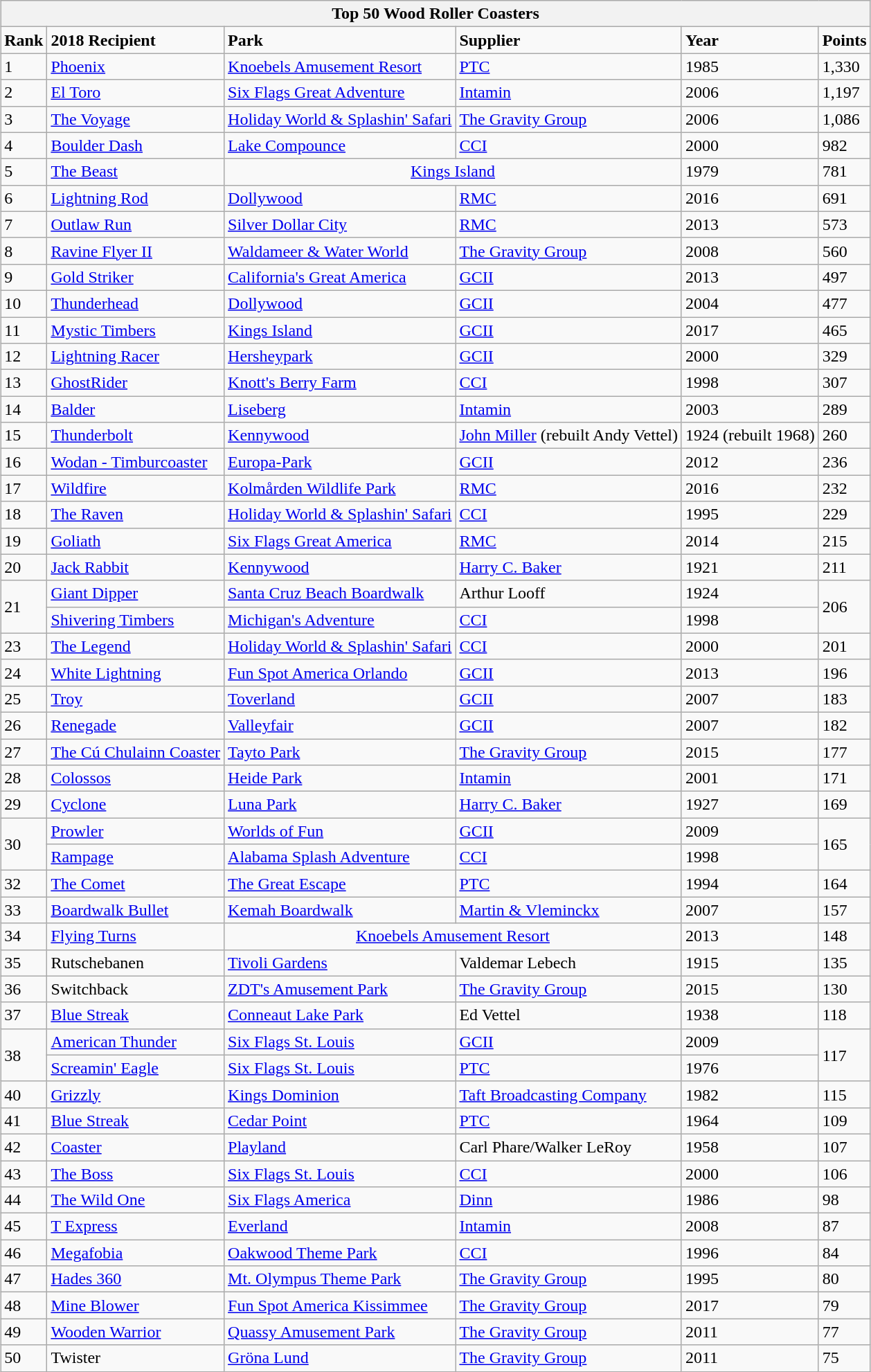<table class="wikitable" style="margin:1em auto;">
<tr>
<th colspan="500">Top 50 Wood Roller Coasters</th>
</tr>
<tr>
<td><strong>Rank</strong></td>
<td><strong>2018 Recipient</strong></td>
<td><strong>Park</strong></td>
<td><strong>Supplier</strong></td>
<td><strong>Year</strong></td>
<td><strong>Points</strong></td>
</tr>
<tr>
<td>1</td>
<td><a href='#'>Phoenix</a></td>
<td><a href='#'>Knoebels Amusement Resort</a></td>
<td><a href='#'>PTC</a></td>
<td>1985</td>
<td>1,330</td>
</tr>
<tr>
<td>2</td>
<td><a href='#'>El Toro</a></td>
<td><a href='#'>Six Flags Great Adventure</a></td>
<td><a href='#'>Intamin</a></td>
<td>2006</td>
<td>1,197</td>
</tr>
<tr>
<td>3</td>
<td><a href='#'>The Voyage</a></td>
<td><a href='#'>Holiday World & Splashin' Safari</a></td>
<td><a href='#'>The Gravity Group</a></td>
<td>2006</td>
<td>1,086</td>
</tr>
<tr>
<td>4</td>
<td><a href='#'>Boulder Dash</a></td>
<td><a href='#'>Lake Compounce</a></td>
<td><a href='#'>CCI</a></td>
<td>2000</td>
<td>982</td>
</tr>
<tr>
<td>5</td>
<td><a href='#'>The Beast</a></td>
<td colspan="2" style="text-align:center;"><a href='#'>Kings Island</a></td>
<td>1979</td>
<td>781</td>
</tr>
<tr>
<td>6</td>
<td><a href='#'>Lightning Rod</a></td>
<td><a href='#'>Dollywood</a></td>
<td><a href='#'>RMC</a></td>
<td>2016</td>
<td>691</td>
</tr>
<tr>
<td>7</td>
<td><a href='#'>Outlaw Run</a></td>
<td><a href='#'>Silver Dollar City</a></td>
<td><a href='#'>RMC</a></td>
<td>2013</td>
<td>573</td>
</tr>
<tr>
<td>8</td>
<td><a href='#'>Ravine Flyer II</a></td>
<td><a href='#'>Waldameer & Water World</a></td>
<td><a href='#'>The Gravity Group</a></td>
<td>2008</td>
<td>560</td>
</tr>
<tr>
<td>9</td>
<td><a href='#'>Gold Striker</a></td>
<td><a href='#'>California's Great America</a></td>
<td><a href='#'>GCII</a></td>
<td>2013</td>
<td>497</td>
</tr>
<tr>
<td>10</td>
<td><a href='#'>Thunderhead</a></td>
<td><a href='#'>Dollywood</a></td>
<td><a href='#'>GCII</a></td>
<td>2004</td>
<td>477</td>
</tr>
<tr>
<td>11</td>
<td><a href='#'>Mystic Timbers</a></td>
<td><a href='#'>Kings Island</a></td>
<td><a href='#'>GCII</a></td>
<td>2017</td>
<td>465</td>
</tr>
<tr>
<td>12</td>
<td><a href='#'>Lightning Racer</a></td>
<td><a href='#'>Hersheypark</a></td>
<td><a href='#'>GCII</a></td>
<td>2000</td>
<td>329</td>
</tr>
<tr>
<td>13</td>
<td><a href='#'>GhostRider</a></td>
<td><a href='#'>Knott's Berry Farm</a></td>
<td><a href='#'>CCI</a></td>
<td>1998</td>
<td>307</td>
</tr>
<tr>
<td>14</td>
<td><a href='#'>Balder</a></td>
<td><a href='#'>Liseberg</a></td>
<td><a href='#'>Intamin</a></td>
<td>2003</td>
<td>289</td>
</tr>
<tr>
<td>15</td>
<td><a href='#'>Thunderbolt</a></td>
<td><a href='#'>Kennywood</a></td>
<td><a href='#'>John Miller</a> (rebuilt Andy Vettel)</td>
<td>1924 (rebuilt 1968)</td>
<td>260</td>
</tr>
<tr>
<td>16</td>
<td><a href='#'>Wodan - Timburcoaster</a></td>
<td><a href='#'>Europa-Park</a></td>
<td><a href='#'>GCII</a></td>
<td>2012</td>
<td>236</td>
</tr>
<tr>
<td>17</td>
<td><a href='#'>Wildfire</a></td>
<td><a href='#'>Kolmården Wildlife Park</a></td>
<td><a href='#'>RMC</a></td>
<td>2016</td>
<td>232</td>
</tr>
<tr>
<td>18</td>
<td><a href='#'>The Raven</a></td>
<td><a href='#'>Holiday World & Splashin' Safari</a></td>
<td><a href='#'>CCI</a></td>
<td>1995</td>
<td>229</td>
</tr>
<tr>
<td>19</td>
<td><a href='#'>Goliath</a></td>
<td><a href='#'>Six Flags Great America</a></td>
<td><a href='#'>RMC</a></td>
<td>2014</td>
<td>215</td>
</tr>
<tr>
<td>20</td>
<td><a href='#'>Jack Rabbit</a></td>
<td><a href='#'>Kennywood</a></td>
<td><a href='#'>Harry C. Baker</a></td>
<td>1921</td>
<td>211</td>
</tr>
<tr>
<td rowspan="2">21</td>
<td><a href='#'>Giant Dipper</a></td>
<td><a href='#'>Santa Cruz Beach Boardwalk</a></td>
<td>Arthur Looff</td>
<td>1924</td>
<td rowspan="2">206</td>
</tr>
<tr>
<td><a href='#'>Shivering Timbers</a></td>
<td><a href='#'>Michigan's Adventure</a></td>
<td><a href='#'>CCI</a></td>
<td>1998</td>
</tr>
<tr>
<td>23</td>
<td><a href='#'>The Legend</a></td>
<td><a href='#'>Holiday World & Splashin' Safari</a></td>
<td><a href='#'>CCI</a></td>
<td>2000</td>
<td>201</td>
</tr>
<tr>
<td>24</td>
<td><a href='#'>White Lightning</a></td>
<td><a href='#'>Fun Spot America Orlando</a></td>
<td><a href='#'>GCII</a></td>
<td>2013</td>
<td>196</td>
</tr>
<tr>
<td>25</td>
<td><a href='#'>Troy</a></td>
<td><a href='#'>Toverland</a></td>
<td><a href='#'>GCII</a></td>
<td>2007</td>
<td>183</td>
</tr>
<tr>
<td>26</td>
<td><a href='#'>Renegade</a></td>
<td><a href='#'>Valleyfair</a></td>
<td><a href='#'>GCII</a></td>
<td>2007</td>
<td>182</td>
</tr>
<tr>
<td>27</td>
<td><a href='#'>The Cú Chulainn Coaster</a></td>
<td><a href='#'>Tayto Park</a></td>
<td><a href='#'>The Gravity Group</a></td>
<td>2015</td>
<td>177</td>
</tr>
<tr>
<td>28</td>
<td><a href='#'>Colossos</a></td>
<td><a href='#'>Heide Park</a></td>
<td><a href='#'>Intamin</a></td>
<td>2001</td>
<td>171</td>
</tr>
<tr>
<td>29</td>
<td><a href='#'>Cyclone</a></td>
<td><a href='#'>Luna Park</a></td>
<td><a href='#'>Harry C. Baker</a></td>
<td>1927</td>
<td>169</td>
</tr>
<tr>
<td rowspan="2">30</td>
<td><a href='#'>Prowler</a></td>
<td><a href='#'>Worlds of Fun</a></td>
<td><a href='#'>GCII</a></td>
<td>2009</td>
<td rowspan="2">165</td>
</tr>
<tr>
<td><a href='#'>Rampage</a></td>
<td><a href='#'>Alabama Splash Adventure</a></td>
<td><a href='#'>CCI</a></td>
<td>1998</td>
</tr>
<tr>
<td>32</td>
<td><a href='#'>The Comet</a></td>
<td><a href='#'>The Great Escape</a></td>
<td><a href='#'>PTC</a></td>
<td>1994</td>
<td>164</td>
</tr>
<tr>
<td>33</td>
<td><a href='#'>Boardwalk Bullet</a></td>
<td><a href='#'>Kemah Boardwalk</a></td>
<td><a href='#'>Martin & Vleminckx</a></td>
<td>2007</td>
<td>157</td>
</tr>
<tr>
<td>34</td>
<td><a href='#'>Flying Turns</a></td>
<td colspan="2" style="text-align:center;"><a href='#'>Knoebels Amusement Resort</a></td>
<td>2013</td>
<td>148</td>
</tr>
<tr>
<td>35</td>
<td>Rutschebanen</td>
<td><a href='#'>Tivoli Gardens</a></td>
<td>Valdemar Lebech</td>
<td>1915</td>
<td>135</td>
</tr>
<tr>
<td>36</td>
<td>Switchback</td>
<td><a href='#'>ZDT's Amusement Park</a></td>
<td><a href='#'>The Gravity Group</a></td>
<td>2015</td>
<td>130</td>
</tr>
<tr>
<td>37</td>
<td><a href='#'>Blue Streak</a></td>
<td><a href='#'>Conneaut Lake Park</a></td>
<td>Ed Vettel</td>
<td>1938</td>
<td>118</td>
</tr>
<tr>
<td rowspan="2">38</td>
<td><a href='#'>American Thunder</a></td>
<td><a href='#'>Six Flags St. Louis</a></td>
<td><a href='#'>GCII</a></td>
<td>2009</td>
<td rowspan="2">117</td>
</tr>
<tr>
<td><a href='#'>Screamin' Eagle</a></td>
<td><a href='#'>Six Flags St. Louis</a></td>
<td><a href='#'>PTC</a></td>
<td>1976</td>
</tr>
<tr>
<td>40</td>
<td><a href='#'>Grizzly</a></td>
<td><a href='#'>Kings Dominion</a></td>
<td><a href='#'>Taft Broadcasting Company</a></td>
<td>1982</td>
<td>115</td>
</tr>
<tr>
<td>41</td>
<td><a href='#'>Blue Streak</a></td>
<td><a href='#'>Cedar Point</a></td>
<td><a href='#'>PTC</a></td>
<td>1964</td>
<td>109</td>
</tr>
<tr>
<td>42</td>
<td><a href='#'>Coaster</a></td>
<td><a href='#'>Playland</a></td>
<td>Carl Phare/Walker LeRoy</td>
<td>1958</td>
<td>107</td>
</tr>
<tr>
<td>43</td>
<td><a href='#'>The Boss</a></td>
<td><a href='#'>Six Flags St. Louis</a></td>
<td><a href='#'>CCI</a></td>
<td>2000</td>
<td>106</td>
</tr>
<tr>
<td>44</td>
<td><a href='#'>The Wild One</a></td>
<td><a href='#'>Six Flags America</a></td>
<td><a href='#'>Dinn</a></td>
<td>1986</td>
<td>98</td>
</tr>
<tr>
<td>45</td>
<td><a href='#'>T Express</a></td>
<td><a href='#'>Everland</a></td>
<td><a href='#'>Intamin</a></td>
<td>2008</td>
<td>87</td>
</tr>
<tr>
<td>46</td>
<td><a href='#'>Megafobia</a></td>
<td><a href='#'>Oakwood Theme Park</a></td>
<td><a href='#'>CCI</a></td>
<td>1996</td>
<td>84</td>
</tr>
<tr>
<td>47</td>
<td><a href='#'>Hades 360</a></td>
<td><a href='#'>Mt. Olympus Theme Park</a></td>
<td><a href='#'>The Gravity Group</a></td>
<td>1995</td>
<td>80</td>
</tr>
<tr>
<td>48</td>
<td><a href='#'>Mine Blower</a></td>
<td><a href='#'>Fun Spot America Kissimmee</a></td>
<td><a href='#'>The Gravity Group</a></td>
<td>2017</td>
<td>79</td>
</tr>
<tr>
<td>49</td>
<td><a href='#'>Wooden Warrior</a></td>
<td><a href='#'>Quassy Amusement Park</a></td>
<td><a href='#'>The Gravity Group</a></td>
<td>2011</td>
<td>77</td>
</tr>
<tr>
<td>50</td>
<td>Twister</td>
<td><a href='#'>Gröna Lund</a></td>
<td><a href='#'>The Gravity Group</a></td>
<td>2011</td>
<td>75</td>
</tr>
</table>
